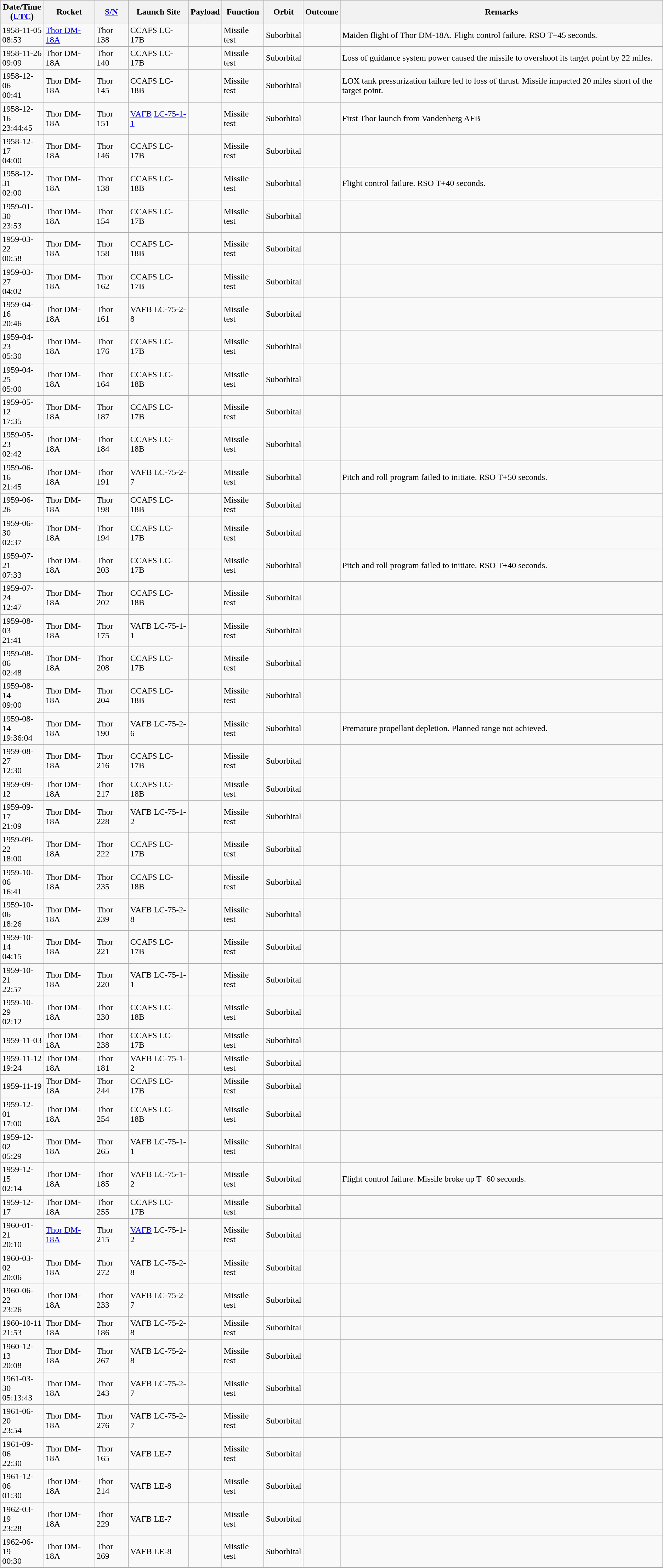<table class="wikitable sortable mw-collapsible" style="margin: 1em 1em 1em 0" ;>
<tr>
<th>Date/Time<br>(<a href='#'>UTC</a>)</th>
<th>Rocket</th>
<th><a href='#'>S/N</a></th>
<th>Launch Site</th>
<th>Payload</th>
<th>Function</th>
<th>Orbit</th>
<th>Outcome</th>
<th>Remarks</th>
</tr>
<tr>
<td>1958-11-05<br>08:53</td>
<td><a href='#'>Thor DM-18A</a></td>
<td>Thor 138</td>
<td>CCAFS LC-17B</td>
<td></td>
<td>Missile test</td>
<td>Suborbital</td>
<td></td>
<td>Maiden flight of Thor DM-18A. Flight control failure. RSO T+45 seconds.</td>
</tr>
<tr>
<td>1958-11-26<br>09:09</td>
<td>Thor DM-18A</td>
<td>Thor 140</td>
<td>CCAFS LC-17B</td>
<td></td>
<td>Missile test</td>
<td>Suborbital</td>
<td></td>
<td>Loss of guidance system power caused the missile to overshoot its target point by 22 miles.</td>
</tr>
<tr>
<td>1958-12-06<br>00:41</td>
<td>Thor DM-18A</td>
<td>Thor 145</td>
<td>CCAFS LC-18B</td>
<td></td>
<td>Missile test</td>
<td>Suborbital</td>
<td></td>
<td>LOX tank pressurization failure led to loss of thrust. Missile impacted 20 miles short of the target point.</td>
</tr>
<tr>
<td>1958-12-16<br>23:44:45</td>
<td>Thor DM-18A</td>
<td>Thor 151</td>
<td><a href='#'>VAFB</a> <a href='#'>LC-75-1-1</a></td>
<td></td>
<td>Missile test</td>
<td>Suborbital</td>
<td></td>
<td>First Thor launch from Vandenberg AFB</td>
</tr>
<tr>
<td>1958-12-17<br>04:00</td>
<td>Thor DM-18A</td>
<td>Thor 146</td>
<td>CCAFS LC-17B</td>
<td></td>
<td>Missile test</td>
<td>Suborbital</td>
<td></td>
<td></td>
</tr>
<tr>
<td>1958-12-31<br>02:00</td>
<td>Thor DM-18A</td>
<td>Thor 138</td>
<td>CCAFS LC-18B</td>
<td></td>
<td>Missile test</td>
<td>Suborbital</td>
<td></td>
<td>Flight control failure. RSO T+40 seconds.</td>
</tr>
<tr>
<td>1959-01-30<br>23:53</td>
<td>Thor DM-18A</td>
<td>Thor 154</td>
<td>CCAFS LC-17B</td>
<td></td>
<td>Missile test</td>
<td>Suborbital</td>
<td></td>
<td></td>
</tr>
<tr>
<td>1959-03-22<br>00:58</td>
<td>Thor DM-18A</td>
<td>Thor 158</td>
<td>CCAFS LC-18B</td>
<td></td>
<td>Missile test</td>
<td>Suborbital</td>
<td></td>
<td></td>
</tr>
<tr>
<td>1959-03-27<br>04:02</td>
<td>Thor DM-18A</td>
<td>Thor 162</td>
<td>CCAFS LC-17B</td>
<td></td>
<td>Missile test</td>
<td>Suborbital</td>
<td></td>
<td></td>
</tr>
<tr>
<td>1959-04-16<br>20:46</td>
<td>Thor DM-18A</td>
<td>Thor 161</td>
<td>VAFB LC-75-2-8</td>
<td></td>
<td>Missile test</td>
<td>Suborbital</td>
<td></td>
<td></td>
</tr>
<tr>
<td>1959-04-23<br>05:30</td>
<td>Thor DM-18A</td>
<td>Thor 176</td>
<td>CCAFS LC-17B</td>
<td></td>
<td>Missile test</td>
<td>Suborbital</td>
<td></td>
<td></td>
</tr>
<tr>
<td>1959-04-25<br>05:00</td>
<td>Thor DM-18A</td>
<td>Thor 164</td>
<td>CCAFS LC-18B</td>
<td></td>
<td>Missile test</td>
<td>Suborbital</td>
<td></td>
<td></td>
</tr>
<tr>
<td>1959-05-12<br>17:35</td>
<td>Thor DM-18A</td>
<td>Thor 187</td>
<td>CCAFS LC-17B</td>
<td></td>
<td>Missile test</td>
<td>Suborbital</td>
<td></td>
<td></td>
</tr>
<tr>
<td>1959-05-23<br>02:42</td>
<td>Thor DM-18A</td>
<td>Thor 184</td>
<td>CCAFS LC-18B</td>
<td></td>
<td>Missile test</td>
<td>Suborbital</td>
<td></td>
<td></td>
</tr>
<tr>
<td>1959-06-16<br>21:45</td>
<td>Thor DM-18A</td>
<td>Thor 191</td>
<td>VAFB LC-75-2-7</td>
<td></td>
<td>Missile test</td>
<td>Suborbital</td>
<td></td>
<td>Pitch and roll program failed to initiate. RSO T+50 seconds.</td>
</tr>
<tr>
<td>1959-06-26</td>
<td>Thor DM-18A</td>
<td>Thor 198</td>
<td>CCAFS LC-18B</td>
<td></td>
<td>Missile test</td>
<td>Suborbital</td>
<td></td>
<td></td>
</tr>
<tr>
<td>1959-06-30<br>02:37</td>
<td>Thor DM-18A</td>
<td>Thor 194</td>
<td>CCAFS LC-17B</td>
<td></td>
<td>Missile test</td>
<td>Suborbital</td>
<td></td>
<td></td>
</tr>
<tr>
<td>1959-07-21<br>07:33</td>
<td>Thor DM-18A</td>
<td>Thor 203</td>
<td>CCAFS LC-17B</td>
<td></td>
<td>Missile test</td>
<td>Suborbital</td>
<td></td>
<td>Pitch and roll program failed to initiate. RSO T+40 seconds.</td>
</tr>
<tr>
<td>1959-07-24<br>12:47</td>
<td>Thor DM-18A</td>
<td>Thor 202</td>
<td>CCAFS LC-18B</td>
<td></td>
<td>Missile test</td>
<td>Suborbital</td>
<td></td>
<td></td>
</tr>
<tr>
<td>1959-08-03<br>21:41</td>
<td>Thor DM-18A</td>
<td>Thor 175</td>
<td>VAFB LC-75-1-1</td>
<td></td>
<td>Missile test</td>
<td>Suborbital</td>
<td></td>
<td></td>
</tr>
<tr>
<td>1959-08-06<br>02:48</td>
<td>Thor DM-18A</td>
<td>Thor 208</td>
<td>CCAFS LC-17B</td>
<td></td>
<td>Missile test</td>
<td>Suborbital</td>
<td></td>
<td></td>
</tr>
<tr>
<td>1959-08-14<br>09:00</td>
<td>Thor DM-18A</td>
<td>Thor 204</td>
<td>CCAFS LC-18B</td>
<td></td>
<td>Missile test</td>
<td>Suborbital</td>
<td></td>
<td></td>
</tr>
<tr>
<td>1959-08-14<br>19:36:04</td>
<td>Thor DM-18A</td>
<td>Thor 190</td>
<td>VAFB LC-75-2-6</td>
<td></td>
<td>Missile test</td>
<td>Suborbital</td>
<td></td>
<td>Premature propellant depletion. Planned range not achieved.</td>
</tr>
<tr>
<td>1959-08-27<br>12:30</td>
<td>Thor DM-18A</td>
<td>Thor 216</td>
<td>CCAFS LC-17B</td>
<td></td>
<td>Missile test</td>
<td>Suborbital</td>
<td></td>
<td></td>
</tr>
<tr>
<td>1959-09-12</td>
<td>Thor DM-18A</td>
<td>Thor 217</td>
<td>CCAFS LC-18B</td>
<td></td>
<td>Missile test</td>
<td>Suborbital</td>
<td></td>
<td></td>
</tr>
<tr>
<td>1959-09-17<br>21:09</td>
<td>Thor DM-18A</td>
<td>Thor 228</td>
<td>VAFB LC-75-1-2</td>
<td></td>
<td>Missile test</td>
<td>Suborbital</td>
<td></td>
<td></td>
</tr>
<tr>
<td>1959-09-22<br>18:00</td>
<td>Thor DM-18A</td>
<td>Thor 222</td>
<td>CCAFS LC-17B</td>
<td></td>
<td>Missile test</td>
<td>Suborbital</td>
<td></td>
<td></td>
</tr>
<tr>
<td>1959-10-06<br>16:41</td>
<td>Thor DM-18A</td>
<td>Thor 235</td>
<td>CCAFS LC-18B</td>
<td></td>
<td>Missile test</td>
<td>Suborbital</td>
<td></td>
<td></td>
</tr>
<tr>
<td>1959-10-06<br>18:26</td>
<td>Thor DM-18A</td>
<td>Thor 239</td>
<td>VAFB LC-75-2-8</td>
<td></td>
<td>Missile test</td>
<td>Suborbital</td>
<td></td>
<td></td>
</tr>
<tr>
<td>1959-10-14<br>04:15</td>
<td>Thor DM-18A</td>
<td>Thor 221</td>
<td>CCAFS LC-17B</td>
<td></td>
<td>Missile test</td>
<td>Suborbital</td>
<td></td>
<td></td>
</tr>
<tr>
<td>1959-10-21<br>22:57</td>
<td>Thor DM-18A</td>
<td>Thor 220</td>
<td>VAFB LC-75-1-1</td>
<td></td>
<td>Missile test</td>
<td>Suborbital</td>
<td></td>
<td></td>
</tr>
<tr>
<td>1959-10-29<br>02:12</td>
<td>Thor DM-18A</td>
<td>Thor 230</td>
<td>CCAFS LC-18B</td>
<td></td>
<td>Missile test</td>
<td>Suborbital</td>
<td></td>
<td></td>
</tr>
<tr>
<td>1959-11-03</td>
<td>Thor DM-18A</td>
<td>Thor 238</td>
<td>CCAFS LC-17B</td>
<td></td>
<td>Missile test</td>
<td>Suborbital</td>
<td></td>
<td></td>
</tr>
<tr>
<td>1959-11-12<br>19:24</td>
<td>Thor DM-18A</td>
<td>Thor 181</td>
<td>VAFB LC-75-1-2</td>
<td></td>
<td>Missile test</td>
<td>Suborbital</td>
<td></td>
<td></td>
</tr>
<tr>
<td>1959-11-19</td>
<td>Thor DM-18A</td>
<td>Thor 244</td>
<td>CCAFS LC-17B</td>
<td></td>
<td>Missile test</td>
<td>Suborbital</td>
<td></td>
<td></td>
</tr>
<tr>
<td>1959-12-01<br>17:00</td>
<td>Thor DM-18A</td>
<td>Thor 254</td>
<td>CCAFS LC-18B</td>
<td></td>
<td>Missile test</td>
<td>Suborbital</td>
<td></td>
<td></td>
</tr>
<tr>
<td>1959-12-02<br>05:29</td>
<td>Thor DM-18A</td>
<td>Thor 265</td>
<td>VAFB LC-75-1-1</td>
<td></td>
<td>Missile test</td>
<td>Suborbital</td>
<td></td>
<td></td>
</tr>
<tr>
<td>1959-12-15<br>02:14</td>
<td>Thor DM-18A</td>
<td>Thor 185</td>
<td>VAFB LC-75-1-2</td>
<td></td>
<td>Missile test</td>
<td>Suborbital</td>
<td></td>
<td>Flight control failure. Missile broke up T+60 seconds.</td>
</tr>
<tr>
<td>1959-12-17</td>
<td>Thor DM-18A</td>
<td>Thor 255</td>
<td>CCAFS LC-17B</td>
<td></td>
<td>Missile test</td>
<td>Suborbital</td>
<td></td>
<td></td>
</tr>
<tr>
<td>1960-01-21<br>20:10</td>
<td><a href='#'>Thor DM-18A</a></td>
<td>Thor 215</td>
<td><a href='#'>VAFB</a> LC-75-1-2</td>
<td></td>
<td>Missile test</td>
<td>Suborbital</td>
<td></td>
<td></td>
</tr>
<tr>
<td>1960-03-02<br>20:06</td>
<td>Thor DM-18A</td>
<td>Thor 272</td>
<td>VAFB LC-75-2-8</td>
<td></td>
<td>Missile test</td>
<td>Suborbital</td>
<td></td>
<td></td>
</tr>
<tr>
<td>1960-06-22<br>23:26</td>
<td>Thor DM-18A</td>
<td>Thor 233</td>
<td>VAFB LC-75-2-7</td>
<td></td>
<td>Missile test</td>
<td>Suborbital</td>
<td></td>
<td></td>
</tr>
<tr>
<td>1960-10-11<br>21:53</td>
<td>Thor DM-18A</td>
<td>Thor 186</td>
<td>VAFB LC-75-2-8</td>
<td></td>
<td>Missile test</td>
<td>Suborbital</td>
<td></td>
<td></td>
</tr>
<tr>
<td>1960-12-13<br>20:08</td>
<td>Thor DM-18A</td>
<td>Thor 267</td>
<td>VAFB LC-75-2-8</td>
<td></td>
<td>Missile test</td>
<td>Suborbital</td>
<td></td>
<td></td>
</tr>
<tr>
<td>1961-03-30<br>05:13:43</td>
<td>Thor DM-18A</td>
<td>Thor 243</td>
<td>VAFB LC-75-2-7</td>
<td></td>
<td>Missile test</td>
<td>Suborbital</td>
<td></td>
<td></td>
</tr>
<tr>
<td>1961-06-20<br>23:54</td>
<td>Thor DM-18A</td>
<td>Thor 276</td>
<td>VAFB LC-75-2-7</td>
<td></td>
<td>Missile test</td>
<td>Suborbital</td>
<td></td>
<td></td>
</tr>
<tr>
<td>1961-09-06<br>22:30</td>
<td>Thor DM-18A</td>
<td>Thor 165</td>
<td>VAFB LE-7</td>
<td></td>
<td>Missile test</td>
<td>Suborbital</td>
<td></td>
<td></td>
</tr>
<tr>
<td>1961-12-06<br>01:30</td>
<td>Thor DM-18A</td>
<td>Thor 214</td>
<td>VAFB LE-8</td>
<td></td>
<td>Missile test</td>
<td>Suborbital</td>
<td></td>
<td></td>
</tr>
<tr>
<td>1962-03-19<br>23:28</td>
<td>Thor DM-18A</td>
<td>Thor 229</td>
<td>VAFB LE-7</td>
<td></td>
<td>Missile test</td>
<td>Suborbital</td>
<td></td>
<td></td>
</tr>
<tr>
<td>1962-06-19<br>00:30</td>
<td>Thor DM-18A</td>
<td>Thor 269</td>
<td>VAFB LE-8</td>
<td></td>
<td>Missile test</td>
<td>Suborbital</td>
<td></td>
<td></td>
</tr>
<tr>
</tr>
</table>
